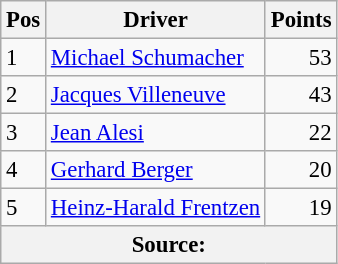<table class="wikitable" style="font-size: 95%;">
<tr>
<th>Pos</th>
<th>Driver</th>
<th>Points</th>
</tr>
<tr>
<td>1</td>
<td> <a href='#'>Michael Schumacher</a></td>
<td align="right">53</td>
</tr>
<tr>
<td>2</td>
<td> <a href='#'>Jacques Villeneuve</a></td>
<td align="right">43</td>
</tr>
<tr>
<td>3</td>
<td> <a href='#'>Jean Alesi</a></td>
<td align="right">22</td>
</tr>
<tr>
<td>4</td>
<td> <a href='#'>Gerhard Berger</a></td>
<td align="right">20</td>
</tr>
<tr>
<td>5</td>
<td> <a href='#'>Heinz-Harald Frentzen</a></td>
<td align="right">19</td>
</tr>
<tr>
<th colspan=4>Source: </th>
</tr>
</table>
